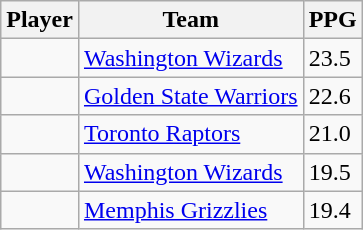<table class="wikitable sortable">
<tr>
<th>Player</th>
<th>Team</th>
<th>PPG</th>
</tr>
<tr>
<td></td>
<td><a href='#'>Washington Wizards</a></td>
<td>23.5</td>
</tr>
<tr>
<td></td>
<td><a href='#'>Golden State Warriors</a></td>
<td>22.6</td>
</tr>
<tr>
<td></td>
<td><a href='#'>Toronto Raptors</a></td>
<td>21.0</td>
</tr>
<tr>
<td></td>
<td><a href='#'>Washington Wizards</a></td>
<td>19.5</td>
</tr>
<tr>
<td></td>
<td><a href='#'>Memphis Grizzlies</a></td>
<td>19.4</td>
</tr>
</table>
